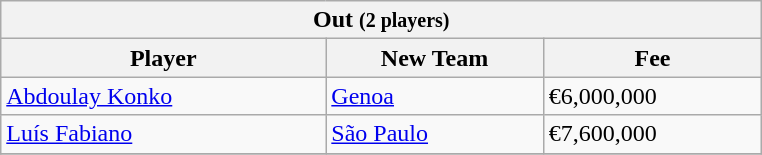<table class="wikitable collapsible collapsed">
<tr>
<th colspan="3" width="500"> <strong>Out</strong> <small>(2 players)</small></th>
</tr>
<tr>
<th>Player</th>
<th>New Team</th>
<th>Fee</th>
</tr>
<tr>
<td> <a href='#'>Abdoulay Konko</a></td>
<td> <a href='#'>Genoa</a></td>
<td>€6,000,000</td>
</tr>
<tr>
<td> <a href='#'>Luís Fabiano</a></td>
<td> <a href='#'>São Paulo</a></td>
<td>€7,600,000</td>
</tr>
<tr>
</tr>
</table>
